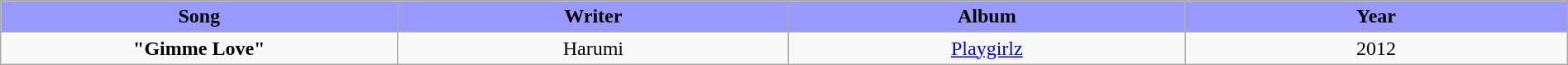<table class="wikitable" style="margin:0.5em auto; clear:both; text-align:center; width:100%">
<tr>
<th width="500" style="background: #99F;">Song</th>
<th width="500" style="background: #99F;">Writer</th>
<th width="500" style="background: #99F;">Album</th>
<th width="500" style="background: #99F;">Year</th>
</tr>
<tr>
<td><strong>"Gimme Love"</strong></td>
<td>Harumi</td>
<td><a href='#'>Playgirlz</a></td>
<td>2012</td>
</tr>
</table>
